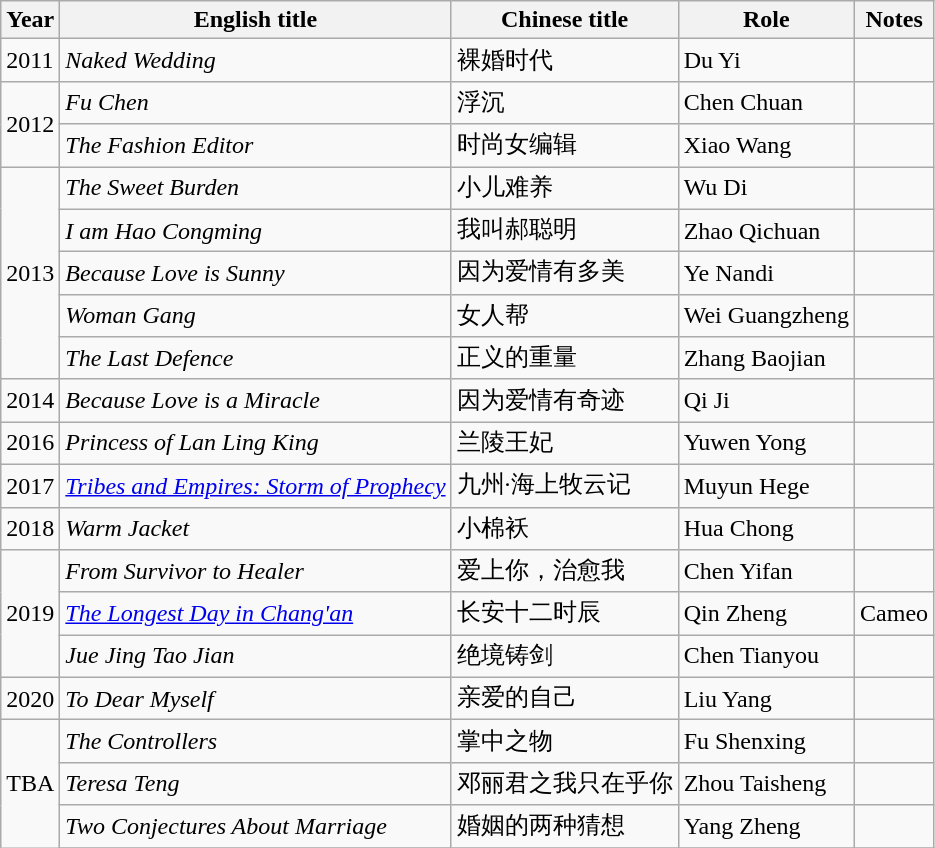<table class="wikitable">
<tr>
<th>Year</th>
<th>English title</th>
<th>Chinese title</th>
<th>Role</th>
<th>Notes</th>
</tr>
<tr>
<td>2011</td>
<td><em>Naked Wedding</em></td>
<td>裸婚时代</td>
<td>Du Yi</td>
<td></td>
</tr>
<tr>
<td rowspan=2>2012</td>
<td><em>Fu Chen</em></td>
<td>浮沉</td>
<td>Chen Chuan</td>
<td></td>
</tr>
<tr>
<td><em>The Fashion Editor </em></td>
<td>时尚女编辑</td>
<td>Xiao Wang</td>
<td></td>
</tr>
<tr>
<td rowspan=5>2013</td>
<td><em>The Sweet Burden</em></td>
<td>小儿难养</td>
<td>Wu Di</td>
<td></td>
</tr>
<tr>
<td><em>I am Hao Congming</em></td>
<td>我叫郝聪明</td>
<td>Zhao Qichuan</td>
<td></td>
</tr>
<tr>
<td><em>Because Love is Sunny</em></td>
<td>因为爱情有多美</td>
<td>Ye Nandi</td>
<td></td>
</tr>
<tr>
<td><em>Woman Gang</em></td>
<td>女人帮</td>
<td>Wei Guangzheng</td>
<td></td>
</tr>
<tr>
<td><em>The Last Defence</em></td>
<td>正义的重量</td>
<td>Zhang Baojian</td>
<td></td>
</tr>
<tr>
<td>2014</td>
<td><em>Because Love is a Miracle</em></td>
<td>因为爱情有奇迹</td>
<td>Qi Ji</td>
<td></td>
</tr>
<tr>
<td rowspan=1>2016</td>
<td><em>Princess of Lan Ling King</em></td>
<td>兰陵王妃</td>
<td>Yuwen Yong</td>
<td></td>
</tr>
<tr>
<td rowspan=1>2017</td>
<td><em><a href='#'>Tribes and Empires: Storm of Prophecy</a></em></td>
<td>九州·海上牧云记</td>
<td>Muyun Hege</td>
<td></td>
</tr>
<tr>
<td rowspan=1>2018</td>
<td><em>Warm Jacket</em></td>
<td>小棉袄</td>
<td>Hua Chong</td>
<td></td>
</tr>
<tr>
<td rowspan=3>2019</td>
<td><em>From Survivor to Healer </em></td>
<td>爱上你，治愈我</td>
<td>Chen Yifan</td>
<td></td>
</tr>
<tr>
<td><em><a href='#'>The Longest Day in Chang'an</a></em></td>
<td>长安十二时辰</td>
<td>Qin Zheng</td>
<td>Cameo</td>
</tr>
<tr>
<td><em>Jue Jing Tao Jian</em></td>
<td>绝境铸剑</td>
<td>Chen Tianyou</td>
<td></td>
</tr>
<tr>
<td>2020</td>
<td><em>To Dear Myself</em></td>
<td>亲爱的自己</td>
<td>Liu Yang</td>
<td></td>
</tr>
<tr>
<td rowspan=4>TBA</td>
<td><em>The Controllers</em></td>
<td>掌中之物</td>
<td>Fu Shenxing</td>
<td></td>
</tr>
<tr>
<td><em>Teresa Teng</em></td>
<td>邓丽君之我只在乎你</td>
<td>Zhou Taisheng</td>
<td></td>
</tr>
<tr>
<td><em>Two Conjectures About Marriage</em></td>
<td>婚姻的两种猜想</td>
<td>Yang Zheng</td>
<td></td>
</tr>
<tr>
</tr>
</table>
